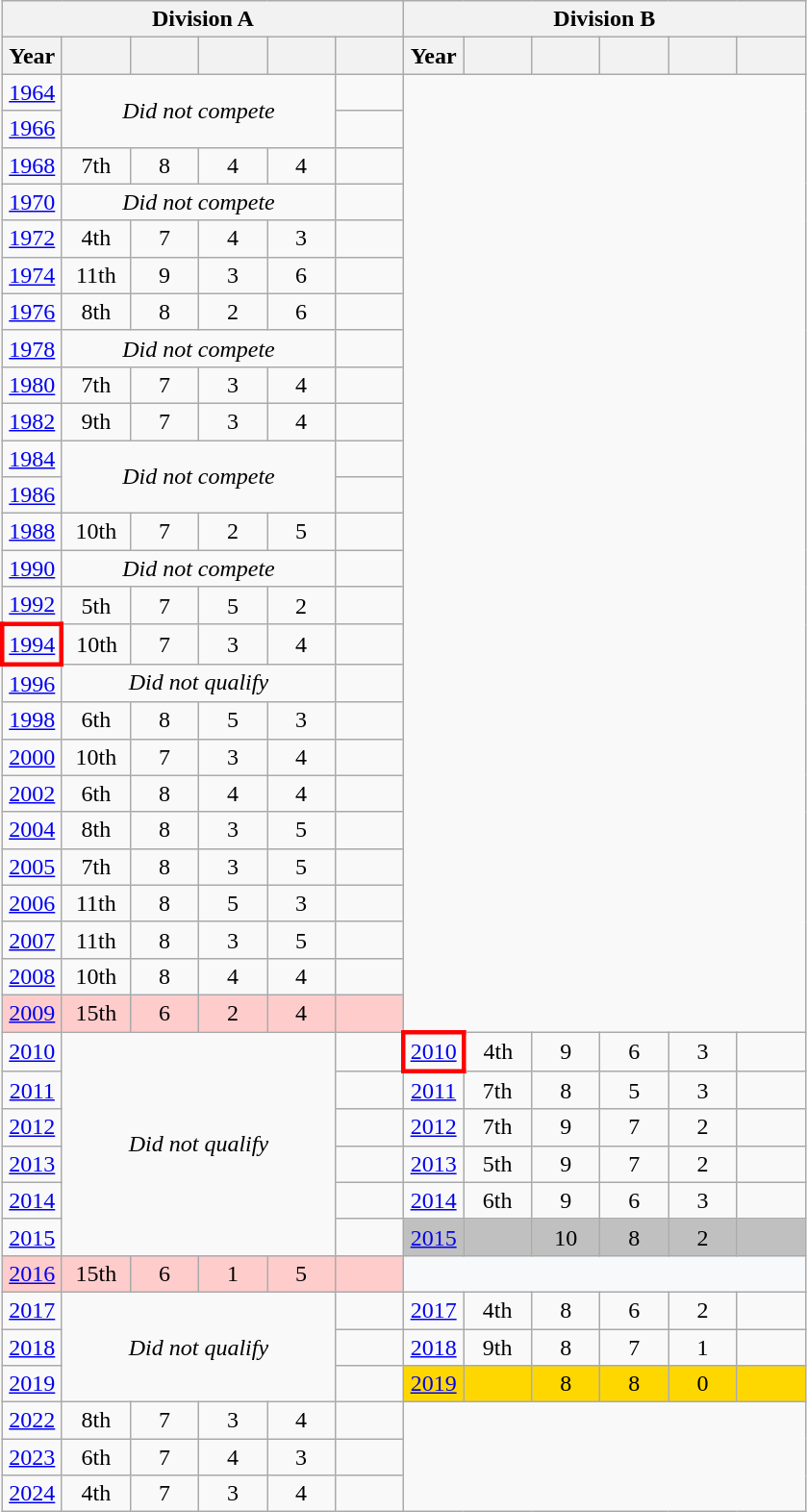<table class="wikitable" style="text-align: center;">
<tr>
<th colspan=6>Division A</th>
<th colspan=6>Division B</th>
</tr>
<tr>
<th>Year</th>
<th width=40></th>
<th width=40></th>
<th width=40></th>
<th width=40></th>
<th width=40></th>
<th>Year</th>
<th width=40></th>
<th width=40></th>
<th width=40></th>
<th width=40></th>
<th width=40></th>
</tr>
<tr>
<td> <a href='#'>1964</a></td>
<td ! colspan=4 rowspan=2><em>Did not compete</em></td>
<td></td>
<td colspan=6 rowspan=26></td>
</tr>
<tr>
<td> <a href='#'>1966</a></td>
<td></td>
</tr>
<tr>
<td> <a href='#'>1968</a></td>
<td>7th</td>
<td>8</td>
<td>4</td>
<td>4</td>
<td></td>
</tr>
<tr>
<td> <a href='#'>1970</a></td>
<td ! colspan=4><em>Did not compete</em></td>
<td></td>
</tr>
<tr>
<td> <a href='#'>1972</a></td>
<td>4th</td>
<td>7</td>
<td>4</td>
<td>3</td>
<td></td>
</tr>
<tr>
<td> <a href='#'>1974</a></td>
<td>11th</td>
<td>9</td>
<td>3</td>
<td>6</td>
<td></td>
</tr>
<tr>
<td> <a href='#'>1976</a></td>
<td>8th</td>
<td>8</td>
<td>2</td>
<td>6</td>
<td></td>
</tr>
<tr>
<td> <a href='#'>1978</a></td>
<td ! colspan=4><em>Did not compete</em></td>
<td></td>
</tr>
<tr>
<td> <a href='#'>1980</a></td>
<td>7th</td>
<td>7</td>
<td>3</td>
<td>4</td>
<td></td>
</tr>
<tr>
<td> <a href='#'>1982</a></td>
<td>9th</td>
<td>7</td>
<td>3</td>
<td>4</td>
<td></td>
</tr>
<tr>
<td> <a href='#'>1984</a></td>
<td ! colspan=4 rowspan=2><em>Did not compete</em></td>
<td></td>
</tr>
<tr>
<td> <a href='#'>1986</a></td>
<td></td>
</tr>
<tr>
<td> <a href='#'>1988</a></td>
<td>10th</td>
<td>7</td>
<td>2</td>
<td>5</td>
<td></td>
</tr>
<tr>
<td> <a href='#'>1990</a></td>
<td ! colspan=4><em>Did not compete</em></td>
<td></td>
</tr>
<tr>
<td> <a href='#'>1992</a></td>
<td>5th</td>
<td>7</td>
<td>5</td>
<td>2</td>
<td></td>
</tr>
<tr>
<td style="border: 3px solid red"> <a href='#'>1994</a></td>
<td>10th</td>
<td>7</td>
<td>3</td>
<td>4</td>
<td></td>
</tr>
<tr>
<td> <a href='#'>1996</a></td>
<td ! colspan=4><em>Did not qualify</em></td>
<td></td>
</tr>
<tr>
<td> <a href='#'>1998</a></td>
<td>6th</td>
<td>8</td>
<td>5</td>
<td>3</td>
<td></td>
</tr>
<tr>
<td> <a href='#'>2000</a></td>
<td>10th</td>
<td>7</td>
<td>3</td>
<td>4</td>
<td></td>
</tr>
<tr>
<td> <a href='#'>2002</a></td>
<td>6th</td>
<td>8</td>
<td>4</td>
<td>4</td>
<td></td>
</tr>
<tr>
<td> <a href='#'>2004</a></td>
<td>8th</td>
<td>8</td>
<td>3</td>
<td>5</td>
<td></td>
</tr>
<tr>
<td> <a href='#'>2005</a></td>
<td>7th</td>
<td>8</td>
<td>3</td>
<td>5</td>
<td></td>
</tr>
<tr>
<td> <a href='#'>2006</a></td>
<td>11th</td>
<td>8</td>
<td>5</td>
<td>3</td>
<td></td>
</tr>
<tr>
<td> <a href='#'>2007</a></td>
<td>11th</td>
<td>8</td>
<td>3</td>
<td>5</td>
<td></td>
</tr>
<tr>
<td> <a href='#'>2008</a></td>
<td>10th</td>
<td>8</td>
<td>4</td>
<td>4</td>
<td></td>
</tr>
<tr bgcolor=#ffcccc>
<td> <a href='#'>2009</a></td>
<td>15th</td>
<td>6</td>
<td>2</td>
<td>4</td>
<td></td>
</tr>
<tr>
<td> <a href='#'>2010</a></td>
<td colspan=4 rowspan=6><em>Did not qualify</em></td>
<td></td>
<td style="border: 3px solid red"> <a href='#'>2010</a></td>
<td>4th</td>
<td>9</td>
<td>6</td>
<td>3</td>
<td></td>
</tr>
<tr>
<td> <a href='#'>2011</a></td>
<td></td>
<td> <a href='#'>2011</a></td>
<td>7th</td>
<td>8</td>
<td>5</td>
<td>3</td>
<td></td>
</tr>
<tr>
<td>  <a href='#'>2012</a></td>
<td></td>
<td> <a href='#'>2012</a></td>
<td>7th</td>
<td>9</td>
<td>7</td>
<td>2</td>
<td></td>
</tr>
<tr>
<td> <a href='#'>2013</a></td>
<td></td>
<td> <a href='#'>2013</a></td>
<td>5th</td>
<td>9</td>
<td>7</td>
<td>2</td>
<td></td>
</tr>
<tr>
<td> <a href='#'>2014</a></td>
<td></td>
<td> <a href='#'>2014</a></td>
<td>6th</td>
<td>9</td>
<td>6</td>
<td>3</td>
<td></td>
</tr>
<tr>
<td> <a href='#'>2015</a></td>
<td></td>
<td bgcolor=silver> <a href='#'>2015</a></td>
<td bgcolor=silver></td>
<td bgcolor=silver>10</td>
<td bgcolor=silver>8</td>
<td bgcolor=silver>2</td>
<td bgcolor=silver></td>
</tr>
<tr bgcolor=#ffcccc>
<td> <a href='#'>2016</a></td>
<td>15th</td>
<td>6</td>
<td>1</td>
<td>5</td>
<td></td>
<td colspan=6 bgcolor=#f8f9fa></td>
</tr>
<tr>
<td> <a href='#'>2017</a></td>
<td colspan=4 rowspan=3><em>Did not qualify</em></td>
<td></td>
<td> <a href='#'>2017</a></td>
<td>4th</td>
<td>8</td>
<td>6</td>
<td>2</td>
<td></td>
</tr>
<tr>
<td> <a href='#'>2018</a></td>
<td></td>
<td> <a href='#'>2018</a></td>
<td>9th</td>
<td>8</td>
<td>7</td>
<td>1</td>
<td></td>
</tr>
<tr>
<td> <a href='#'>2019</a></td>
<td></td>
<td bgcolor=gold> <a href='#'>2019</a></td>
<td bgcolor=gold></td>
<td bgcolor=gold>8</td>
<td bgcolor=gold>8</td>
<td bgcolor=gold>0</td>
<td bgcolor=gold></td>
</tr>
<tr>
<td> <a href='#'>2022</a></td>
<td>8th</td>
<td>7</td>
<td>3</td>
<td>4</td>
<td></td>
</tr>
<tr>
<td> <a href='#'>2023</a></td>
<td>6th</td>
<td>7</td>
<td>4</td>
<td>3</td>
<td></td>
</tr>
<tr>
<td> <a href='#'>2024</a></td>
<td>4th</td>
<td>7</td>
<td>3</td>
<td>4</td>
<td></td>
</tr>
</table>
